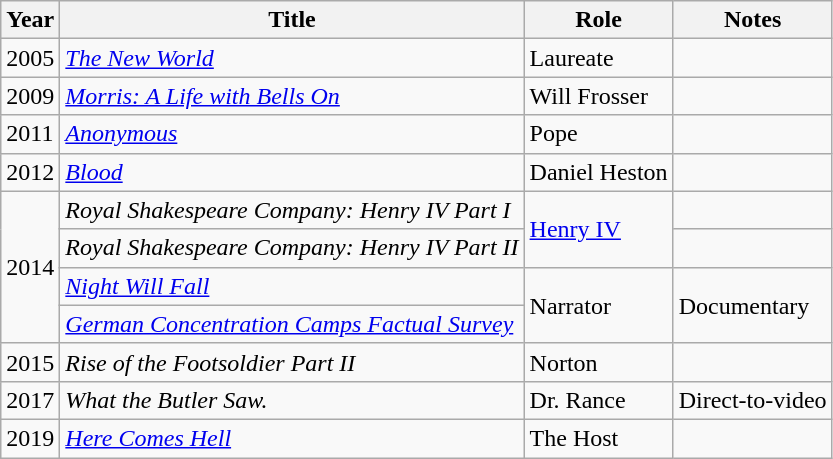<table class="wikitable sortable">
<tr>
<th>Year</th>
<th>Title</th>
<th>Role</th>
<th class="unsortable">Notes</th>
</tr>
<tr>
<td>2005</td>
<td><a href='#'><em>The New World</em></a></td>
<td>Laureate</td>
<td></td>
</tr>
<tr>
<td>2009</td>
<td><em><a href='#'>Morris: A Life with Bells On</a></em></td>
<td>Will Frosser</td>
<td></td>
</tr>
<tr>
<td>2011</td>
<td><a href='#'><em>Anonymous</em></a></td>
<td>Pope</td>
<td></td>
</tr>
<tr>
<td>2012</td>
<td><a href='#'><em>Blood</em></a></td>
<td>Daniel Heston</td>
<td></td>
</tr>
<tr>
<td rowspan="4">2014</td>
<td><em>Royal Shakespeare Company: Henry IV Part I</em></td>
<td rowspan="2"><a href='#'>Henry IV</a></td>
<td></td>
</tr>
<tr>
<td><em>Royal Shakespeare Company: Henry IV Part II</em></td>
<td></td>
</tr>
<tr>
<td><em><a href='#'>Night Will Fall</a></em></td>
<td rowspan="2">Narrator</td>
<td rowspan="2">Documentary</td>
</tr>
<tr>
<td><em><a href='#'>German Concentration Camps Factual Survey</a></em></td>
</tr>
<tr>
<td>2015</td>
<td><em>Rise of the Footsoldier Part II</em></td>
<td>Norton</td>
<td></td>
</tr>
<tr>
<td>2017</td>
<td><em>What the Butler Saw.</em></td>
<td>Dr. Rance</td>
<td>Direct-to-video</td>
</tr>
<tr>
<td>2019</td>
<td><em><a href='#'>Here Comes Hell</a></em></td>
<td>The Host</td>
<td></td>
</tr>
</table>
